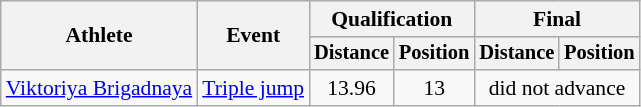<table class=wikitable style="font-size:90%">
<tr>
<th rowspan="2">Athlete</th>
<th rowspan="2">Event</th>
<th colspan="2">Qualification</th>
<th colspan="2">Final</th>
</tr>
<tr style="font-size:95%">
<th>Distance</th>
<th>Position</th>
<th>Distance</th>
<th>Position</th>
</tr>
<tr align=center>
<td align=left><a href='#'>Viktoriya Brigadnaya</a></td>
<td align=left><a href='#'>Triple jump</a></td>
<td>13.96</td>
<td>13</td>
<td colspan=2>did not advance</td>
</tr>
</table>
